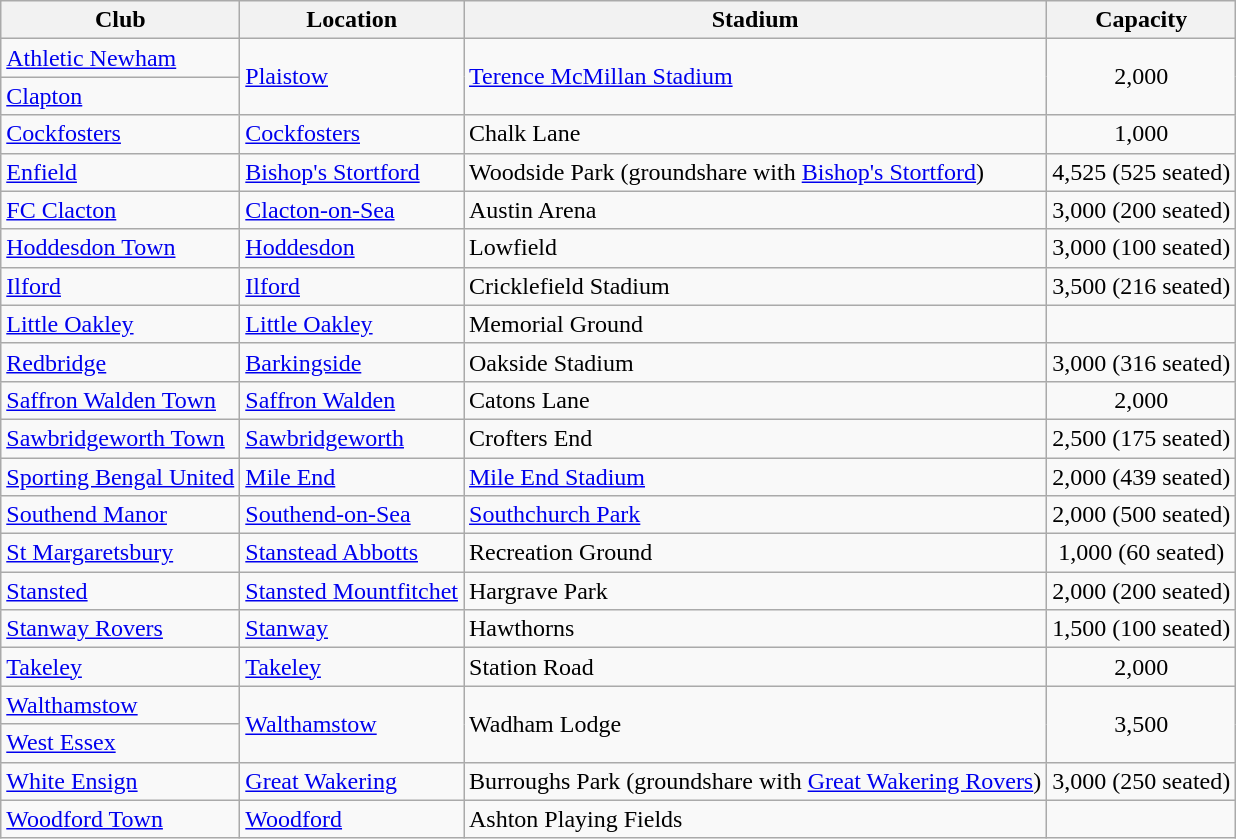<table class="wikitable sortable">
<tr>
<th>Club</th>
<th>Location</th>
<th>Stadium</th>
<th>Capacity</th>
</tr>
<tr>
<td><a href='#'>Athletic Newham</a></td>
<td rowspan=2><a href='#'>Plaistow</a></td>
<td rowspan=2><a href='#'>Terence McMillan Stadium</a></td>
<td rowspan=2 align="center">2,000</td>
</tr>
<tr>
<td><a href='#'>Clapton</a></td>
</tr>
<tr>
<td><a href='#'>Cockfosters</a></td>
<td><a href='#'>Cockfosters</a></td>
<td>Chalk Lane</td>
<td align="center">1,000</td>
</tr>
<tr>
<td><a href='#'>Enfield</a></td>
<td><a href='#'>Bishop's Stortford</a></td>
<td>Woodside Park (groundshare with <a href='#'>Bishop's Stortford</a>)</td>
<td align="center">4,525 (525 seated)</td>
</tr>
<tr>
<td><a href='#'>FC Clacton</a></td>
<td><a href='#'>Clacton-on-Sea</a></td>
<td>Austin Arena</td>
<td align="center">3,000 (200 seated)</td>
</tr>
<tr>
<td><a href='#'>Hoddesdon Town</a></td>
<td><a href='#'>Hoddesdon</a></td>
<td>Lowfield</td>
<td align="center">3,000 (100 seated)</td>
</tr>
<tr>
<td><a href='#'>Ilford</a></td>
<td><a href='#'>Ilford</a></td>
<td>Cricklefield Stadium</td>
<td align="center">3,500 (216 seated)</td>
</tr>
<tr>
<td><a href='#'>Little Oakley</a></td>
<td><a href='#'>Little Oakley</a></td>
<td>Memorial Ground</td>
<td align="center"></td>
</tr>
<tr>
<td><a href='#'>Redbridge</a></td>
<td><a href='#'>Barkingside</a></td>
<td>Oakside Stadium</td>
<td align="center">3,000 (316 seated)</td>
</tr>
<tr>
<td><a href='#'>Saffron Walden Town</a></td>
<td><a href='#'>Saffron Walden</a></td>
<td>Catons Lane</td>
<td align="center">2,000</td>
</tr>
<tr>
<td><a href='#'>Sawbridgeworth Town</a></td>
<td><a href='#'>Sawbridgeworth</a></td>
<td>Crofters End</td>
<td align="center">2,500 (175 seated)</td>
</tr>
<tr>
<td><a href='#'>Sporting Bengal United</a></td>
<td><a href='#'>Mile End</a></td>
<td><a href='#'>Mile End Stadium</a></td>
<td align="center">2,000 (439 seated)</td>
</tr>
<tr>
<td><a href='#'>Southend Manor</a></td>
<td><a href='#'>Southend-on-Sea</a></td>
<td><a href='#'>Southchurch Park</a></td>
<td align="center">2,000 (500 seated)</td>
</tr>
<tr>
<td><a href='#'>St Margaretsbury</a></td>
<td><a href='#'>Stanstead Abbotts</a></td>
<td>Recreation Ground</td>
<td align="center">1,000 (60 seated)</td>
</tr>
<tr>
<td><a href='#'>Stansted</a></td>
<td><a href='#'>Stansted Mountfitchet</a></td>
<td>Hargrave Park</td>
<td align="center">2,000 (200 seated)</td>
</tr>
<tr>
<td><a href='#'>Stanway Rovers</a></td>
<td><a href='#'>Stanway</a></td>
<td>Hawthorns</td>
<td align="center">1,500 (100 seated)</td>
</tr>
<tr>
<td><a href='#'>Takeley</a></td>
<td><a href='#'>Takeley</a></td>
<td>Station Road</td>
<td align="center">2,000</td>
</tr>
<tr>
<td><a href='#'>Walthamstow</a></td>
<td rowspan=2><a href='#'>Walthamstow</a></td>
<td rowspan=2>Wadham Lodge</td>
<td rowspan=2 align="center">3,500</td>
</tr>
<tr>
<td><a href='#'>West Essex</a></td>
</tr>
<tr>
<td><a href='#'>White Ensign</a></td>
<td><a href='#'>Great Wakering</a></td>
<td>Burroughs Park (groundshare with <a href='#'>Great Wakering Rovers</a>)</td>
<td align="center">3,000 (250 seated)</td>
</tr>
<tr>
<td><a href='#'>Woodford Town</a></td>
<td><a href='#'>Woodford</a></td>
<td>Ashton Playing Fields</td>
<td align="center"></td>
</tr>
</table>
